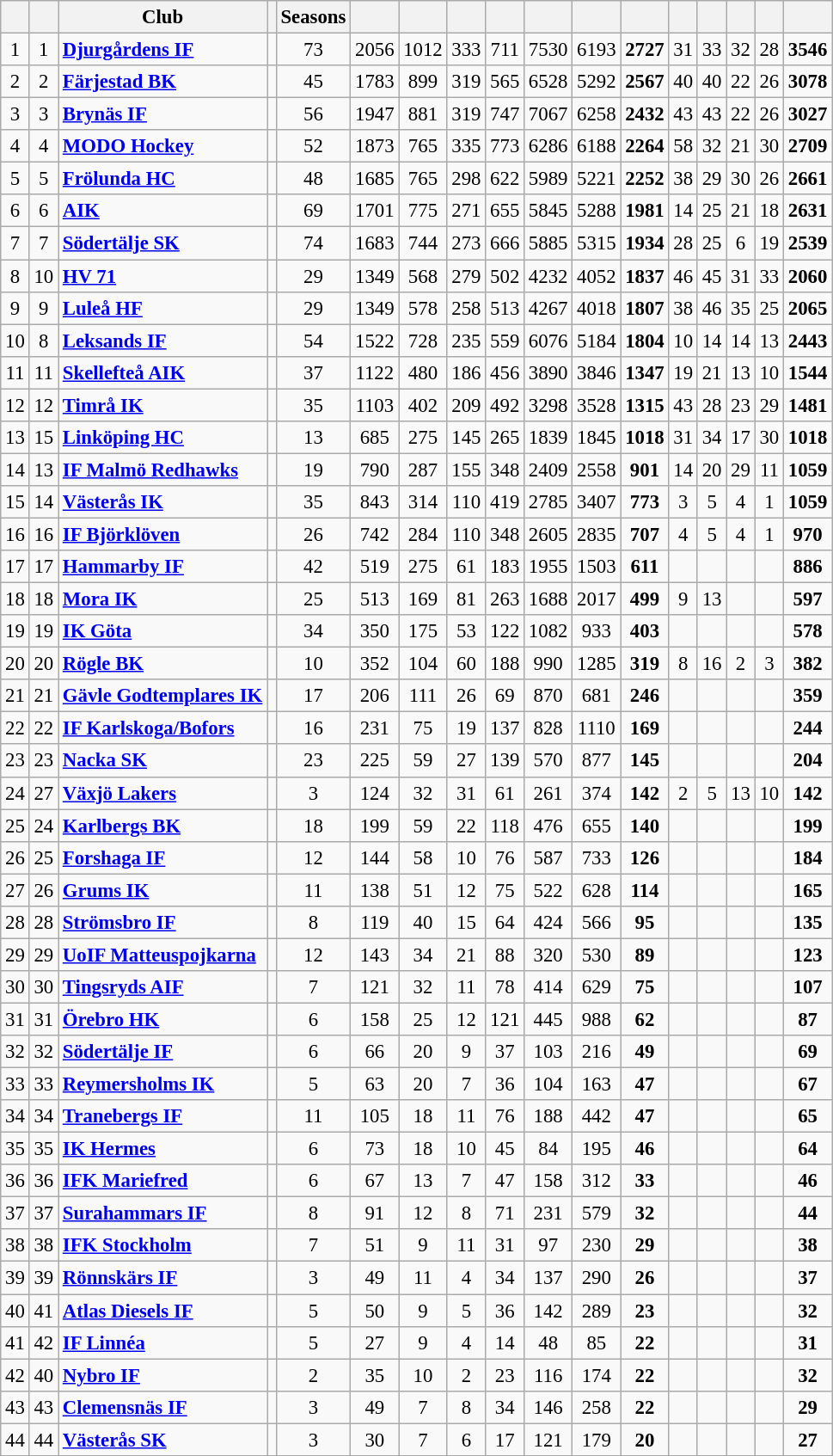<table class="wikitable sortable" style="font-size: 95%; text-align:center">
<tr>
<th></th>
<th><br></th>
<th>Club</th>
<th><br></th>
<th>Seasons</th>
<th></th>
<th></th>
<th></th>
<th></th>
<th></th>
<th></th>
<th></th>
<th></th>
<th></th>
<th></th>
<th></th>
<th><br></th>
</tr>
<tr>
<td>1</td>
<td>1</td>
<td style="font-weight:bold; text-align:left"><a href='#'>Djurgårdens IF</a></td>
<td></td>
<td>73</td>
<td>2056</td>
<td>1012</td>
<td>333</td>
<td>711</td>
<td>7530</td>
<td>6193</td>
<td style="font-weight:bold">2727</td>
<td>31</td>
<td>33</td>
<td>32</td>
<td>28</td>
<td style="font-weight:bold">3546</td>
</tr>
<tr>
<td>2</td>
<td>2</td>
<td style="font-weight:bold; text-align:left"><a href='#'>Färjestad BK</a></td>
<td></td>
<td>45</td>
<td>1783</td>
<td>899</td>
<td>319</td>
<td>565</td>
<td>6528</td>
<td>5292</td>
<td style="font-weight:bold">2567</td>
<td>40</td>
<td>40</td>
<td>22</td>
<td>26</td>
<td style="font-weight:bold">3078</td>
</tr>
<tr>
<td>3</td>
<td>3</td>
<td style="font-weight:bold; text-align:left"><a href='#'>Brynäs IF</a></td>
<td></td>
<td>56</td>
<td>1947</td>
<td>881</td>
<td>319</td>
<td>747</td>
<td>7067</td>
<td>6258</td>
<td style="font-weight:bold">2432</td>
<td>43</td>
<td>43</td>
<td>22</td>
<td>26</td>
<td style="font-weight:bold">3027</td>
</tr>
<tr>
<td>4</td>
<td>4</td>
<td style="font-weight:bold; text-align:left"><a href='#'>MODO Hockey</a></td>
<td></td>
<td>52</td>
<td>1873</td>
<td>765</td>
<td>335</td>
<td>773</td>
<td>6286</td>
<td>6188</td>
<td style="font-weight:bold">2264</td>
<td>58</td>
<td>32</td>
<td>21</td>
<td>30</td>
<td style="font-weight:bold">2709</td>
</tr>
<tr>
<td>5</td>
<td>5</td>
<td style="font-weight:bold; text-align:left"><a href='#'>Frölunda HC</a></td>
<td></td>
<td>48</td>
<td>1685</td>
<td>765</td>
<td>298</td>
<td>622</td>
<td>5989</td>
<td>5221</td>
<td style="font-weight:bold">2252</td>
<td>38</td>
<td>29</td>
<td>30</td>
<td>26</td>
<td style="font-weight:bold">2661</td>
</tr>
<tr>
<td>6</td>
<td>6</td>
<td style="font-weight:bold; text-align:left"><a href='#'>AIK</a></td>
<td></td>
<td>69</td>
<td>1701</td>
<td>775</td>
<td>271</td>
<td>655</td>
<td>5845</td>
<td>5288</td>
<td style="font-weight:bold">1981</td>
<td>14</td>
<td>25</td>
<td>21</td>
<td>18</td>
<td style="font-weight:bold">2631</td>
</tr>
<tr>
<td>7</td>
<td>7</td>
<td style="font-weight:bold; text-align:left"><a href='#'>Södertälje SK</a></td>
<td></td>
<td>74</td>
<td>1683</td>
<td>744</td>
<td>273</td>
<td>666</td>
<td>5885</td>
<td>5315</td>
<td style="font-weight:bold">1934</td>
<td>28</td>
<td>25</td>
<td>6</td>
<td>19</td>
<td style="font-weight:bold">2539</td>
</tr>
<tr>
<td>8</td>
<td>10</td>
<td style="font-weight:bold; text-align:left"><a href='#'>HV 71</a></td>
<td></td>
<td>29</td>
<td>1349</td>
<td>568</td>
<td>279</td>
<td>502</td>
<td>4232</td>
<td>4052</td>
<td style="font-weight:bold">1837</td>
<td>46</td>
<td>45</td>
<td>31</td>
<td>33</td>
<td style="font-weight:bold">2060</td>
</tr>
<tr>
<td>9</td>
<td>9</td>
<td style="font-weight:bold; text-align:left"><a href='#'>Luleå HF</a></td>
<td></td>
<td>29</td>
<td>1349</td>
<td>578</td>
<td>258</td>
<td>513</td>
<td>4267</td>
<td>4018</td>
<td style="font-weight:bold">1807</td>
<td>38</td>
<td>46</td>
<td>35</td>
<td>25</td>
<td style="font-weight:bold">2065</td>
</tr>
<tr>
<td>10</td>
<td>8</td>
<td style="font-weight:bold; text-align:left"><a href='#'>Leksands IF</a></td>
<td></td>
<td>54</td>
<td>1522</td>
<td>728</td>
<td>235</td>
<td>559</td>
<td>6076</td>
<td>5184</td>
<td style="font-weight:bold">1804</td>
<td>10</td>
<td>14</td>
<td>14</td>
<td>13</td>
<td style="font-weight:bold">2443</td>
</tr>
<tr>
<td>11</td>
<td>11</td>
<td style="font-weight:bold; text-align:left"><a href='#'>Skellefteå AIK</a></td>
<td></td>
<td>37</td>
<td>1122</td>
<td>480</td>
<td>186</td>
<td>456</td>
<td>3890</td>
<td>3846</td>
<td style="font-weight:bold">1347</td>
<td>19</td>
<td>21</td>
<td>13</td>
<td>10</td>
<td style="font-weight:bold">1544</td>
</tr>
<tr>
<td>12</td>
<td>12</td>
<td style="font-weight:bold; text-align:left"><a href='#'>Timrå IK</a></td>
<td></td>
<td>35</td>
<td>1103</td>
<td>402</td>
<td>209</td>
<td>492</td>
<td>3298</td>
<td>3528</td>
<td style="font-weight:bold">1315</td>
<td>43</td>
<td>28</td>
<td>23</td>
<td>29</td>
<td style="font-weight:bold">1481</td>
</tr>
<tr>
<td>13</td>
<td>15</td>
<td style="font-weight:bold; text-align:left"><a href='#'>Linköping HC</a></td>
<td></td>
<td>13</td>
<td>685</td>
<td>275</td>
<td>145</td>
<td>265</td>
<td>1839</td>
<td>1845</td>
<td style="font-weight:bold">1018</td>
<td>31</td>
<td>34</td>
<td>17</td>
<td>30</td>
<td style="font-weight:bold">1018</td>
</tr>
<tr>
<td>14</td>
<td>13</td>
<td style="font-weight:bold; text-align:left"><a href='#'>IF Malmö Redhawks</a></td>
<td></td>
<td>19</td>
<td>790</td>
<td>287</td>
<td>155</td>
<td>348</td>
<td>2409</td>
<td>2558</td>
<td style="font-weight:bold">901</td>
<td>14</td>
<td>20</td>
<td>29</td>
<td>11</td>
<td style="font-weight:bold">1059</td>
</tr>
<tr>
<td>15</td>
<td>14</td>
<td style="font-weight:bold; text-align:left"><a href='#'>Västerås IK</a></td>
<td></td>
<td>35</td>
<td>843</td>
<td>314</td>
<td>110</td>
<td>419</td>
<td>2785</td>
<td>3407</td>
<td style="font-weight:bold">773</td>
<td>3</td>
<td>5</td>
<td>4</td>
<td>1</td>
<td style="font-weight:bold">1059</td>
</tr>
<tr>
<td>16</td>
<td>16</td>
<td style="font-weight:bold; text-align:left"><a href='#'>IF Björklöven</a></td>
<td></td>
<td>26</td>
<td>742</td>
<td>284</td>
<td>110</td>
<td>348</td>
<td>2605</td>
<td>2835</td>
<td style="font-weight:bold">707</td>
<td>4</td>
<td>5</td>
<td>4</td>
<td>1</td>
<td style="font-weight:bold">970</td>
</tr>
<tr>
<td>17</td>
<td>17</td>
<td style="font-weight:bold; text-align:left"><a href='#'>Hammarby IF</a></td>
<td></td>
<td>42</td>
<td>519</td>
<td>275</td>
<td>61</td>
<td>183</td>
<td>1955</td>
<td>1503</td>
<td style="font-weight:bold">611</td>
<td></td>
<td></td>
<td></td>
<td></td>
<td style="font-weight:bold">886</td>
</tr>
<tr>
<td>18</td>
<td>18</td>
<td style="font-weight:bold; text-align:left"><a href='#'>Mora IK</a></td>
<td></td>
<td>25</td>
<td>513</td>
<td>169</td>
<td>81</td>
<td>263</td>
<td>1688</td>
<td>2017</td>
<td style="font-weight:bold">499</td>
<td>9</td>
<td>13</td>
<td></td>
<td></td>
<td style="font-weight:bold">597</td>
</tr>
<tr>
<td>19</td>
<td>19</td>
<td style="font-weight:bold; text-align:left"><a href='#'>IK Göta</a></td>
<td></td>
<td>34</td>
<td>350</td>
<td>175</td>
<td>53</td>
<td>122</td>
<td>1082</td>
<td>933</td>
<td style="font-weight:bold">403</td>
<td></td>
<td></td>
<td></td>
<td></td>
<td style="font-weight:bold">578</td>
</tr>
<tr>
<td>20</td>
<td>20</td>
<td style="font-weight:bold; text-align:left"><a href='#'>Rögle BK</a></td>
<td></td>
<td>10</td>
<td>352</td>
<td>104</td>
<td>60</td>
<td>188</td>
<td>990</td>
<td>1285</td>
<td style="font-weight:bold">319</td>
<td>8</td>
<td>16</td>
<td>2</td>
<td>3</td>
<td style="font-weight:bold">382</td>
</tr>
<tr>
<td>21</td>
<td>21</td>
<td style="font-weight:bold; text-align:left"><a href='#'>Gävle Godtemplares IK</a></td>
<td></td>
<td>17</td>
<td>206</td>
<td>111</td>
<td>26</td>
<td>69</td>
<td>870</td>
<td>681</td>
<td style="font-weight:bold">246</td>
<td></td>
<td></td>
<td></td>
<td></td>
<td style="font-weight:bold">359</td>
</tr>
<tr>
<td>22</td>
<td>22</td>
<td style="font-weight:bold; text-align:left"><a href='#'>IF Karlskoga/Bofors</a></td>
<td></td>
<td>16</td>
<td>231</td>
<td>75</td>
<td>19</td>
<td>137</td>
<td>828</td>
<td>1110</td>
<td style="font-weight:bold">169</td>
<td></td>
<td></td>
<td></td>
<td></td>
<td style="font-weight:bold">244</td>
</tr>
<tr>
<td>23</td>
<td>23</td>
<td style="font-weight:bold; text-align:left"><a href='#'>Nacka SK</a></td>
<td></td>
<td>23</td>
<td>225</td>
<td>59</td>
<td>27</td>
<td>139</td>
<td>570</td>
<td>877</td>
<td style="font-weight:bold">145</td>
<td></td>
<td></td>
<td></td>
<td></td>
<td style="font-weight:bold">204</td>
</tr>
<tr>
<td>24</td>
<td>27</td>
<td style="font-weight:bold; text-align:left"><a href='#'>Växjö Lakers</a></td>
<td></td>
<td>3</td>
<td>124</td>
<td>32</td>
<td>31</td>
<td>61</td>
<td>261</td>
<td>374</td>
<td style="font-weight:bold">142</td>
<td>2</td>
<td>5</td>
<td>13</td>
<td>10</td>
<td style="font-weight:bold">142</td>
</tr>
<tr>
<td>25</td>
<td>24</td>
<td style="font-weight:bold; text-align:left"><a href='#'>Karlbergs BK</a></td>
<td></td>
<td>18</td>
<td>199</td>
<td>59</td>
<td>22</td>
<td>118</td>
<td>476</td>
<td>655</td>
<td style="font-weight:bold">140</td>
<td></td>
<td></td>
<td></td>
<td></td>
<td style="font-weight:bold">199</td>
</tr>
<tr>
<td>26</td>
<td>25</td>
<td style="font-weight:bold; text-align:left"><a href='#'>Forshaga IF</a></td>
<td></td>
<td>12</td>
<td>144</td>
<td>58</td>
<td>10</td>
<td>76</td>
<td>587</td>
<td>733</td>
<td style="font-weight:bold">126</td>
<td></td>
<td></td>
<td></td>
<td></td>
<td style="font-weight:bold">184</td>
</tr>
<tr>
<td>27</td>
<td>26</td>
<td style="font-weight:bold; text-align:left"><a href='#'>Grums IK</a></td>
<td></td>
<td>11</td>
<td>138</td>
<td>51</td>
<td>12</td>
<td>75</td>
<td>522</td>
<td>628</td>
<td style="font-weight:bold">114</td>
<td></td>
<td></td>
<td></td>
<td></td>
<td style="font-weight:bold">165</td>
</tr>
<tr>
<td>28</td>
<td>28</td>
<td style="font-weight:bold; text-align:left"><a href='#'>Strömsbro IF</a></td>
<td></td>
<td>8</td>
<td>119</td>
<td>40</td>
<td>15</td>
<td>64</td>
<td>424</td>
<td>566</td>
<td style="font-weight:bold">95</td>
<td></td>
<td></td>
<td></td>
<td></td>
<td style="font-weight:bold">135</td>
</tr>
<tr>
<td>29</td>
<td>29</td>
<td style="font-weight:bold; text-align:left"><a href='#'>UoIF Matteuspojkarna</a></td>
<td></td>
<td>12</td>
<td>143</td>
<td>34</td>
<td>21</td>
<td>88</td>
<td>320</td>
<td>530</td>
<td style="font-weight:bold">89</td>
<td></td>
<td></td>
<td></td>
<td></td>
<td style="font-weight:bold">123</td>
</tr>
<tr>
<td>30</td>
<td>30</td>
<td style="font-weight:bold; text-align:left"><a href='#'>Tingsryds AIF</a></td>
<td></td>
<td>7</td>
<td>121</td>
<td>32</td>
<td>11</td>
<td>78</td>
<td>414</td>
<td>629</td>
<td style="font-weight:bold">75</td>
<td></td>
<td></td>
<td></td>
<td></td>
<td style="font-weight:bold">107</td>
</tr>
<tr>
<td>31</td>
<td>31</td>
<td style="font-weight:bold; text-align:left"><a href='#'>Örebro HK</a></td>
<td></td>
<td>6</td>
<td>158</td>
<td>25</td>
<td>12</td>
<td>121</td>
<td>445</td>
<td>988</td>
<td style="font-weight:bold">62</td>
<td></td>
<td></td>
<td></td>
<td></td>
<td style="font-weight:bold">87</td>
</tr>
<tr>
<td>32</td>
<td>32</td>
<td style="font-weight:bold; text-align:left"><a href='#'>Södertälje IF</a></td>
<td></td>
<td>6</td>
<td>66</td>
<td>20</td>
<td>9</td>
<td>37</td>
<td>103</td>
<td>216</td>
<td style="font-weight:bold">49</td>
<td></td>
<td></td>
<td></td>
<td></td>
<td style="font-weight:bold">69</td>
</tr>
<tr>
<td>33</td>
<td>33</td>
<td style="font-weight:bold; text-align:left"><a href='#'>Reymersholms IK</a></td>
<td></td>
<td>5</td>
<td>63</td>
<td>20</td>
<td>7</td>
<td>36</td>
<td>104</td>
<td>163</td>
<td style="font-weight:bold">47</td>
<td></td>
<td></td>
<td></td>
<td></td>
<td style="font-weight:bold">67</td>
</tr>
<tr>
<td>34</td>
<td>34</td>
<td style="font-weight:bold; text-align:left"><a href='#'>Tranebergs IF</a></td>
<td></td>
<td>11</td>
<td>105</td>
<td>18</td>
<td>11</td>
<td>76</td>
<td>188</td>
<td>442</td>
<td style="font-weight:bold">47</td>
<td></td>
<td></td>
<td></td>
<td></td>
<td style="font-weight:bold">65</td>
</tr>
<tr>
<td>35</td>
<td>35</td>
<td style="font-weight:bold; text-align:left"><a href='#'>IK Hermes</a></td>
<td></td>
<td>6</td>
<td>73</td>
<td>18</td>
<td>10</td>
<td>45</td>
<td>84</td>
<td>195</td>
<td style="font-weight:bold">46</td>
<td></td>
<td></td>
<td></td>
<td></td>
<td style="font-weight:bold">64</td>
</tr>
<tr>
<td>36</td>
<td>36</td>
<td style="font-weight:bold; text-align:left"><a href='#'>IFK Mariefred</a></td>
<td></td>
<td>6</td>
<td>67</td>
<td>13</td>
<td>7</td>
<td>47</td>
<td>158</td>
<td>312</td>
<td style="font-weight:bold">33</td>
<td></td>
<td></td>
<td></td>
<td></td>
<td style="font-weight:bold">46</td>
</tr>
<tr>
<td>37</td>
<td>37</td>
<td style="font-weight:bold; text-align:left"><a href='#'>Surahammars IF</a></td>
<td></td>
<td>8</td>
<td>91</td>
<td>12</td>
<td>8</td>
<td>71</td>
<td>231</td>
<td>579</td>
<td style="font-weight:bold">32</td>
<td></td>
<td></td>
<td></td>
<td></td>
<td style="font-weight:bold">44</td>
</tr>
<tr>
<td>38</td>
<td>38</td>
<td style="font-weight:bold; text-align:left"><a href='#'>IFK Stockholm</a></td>
<td></td>
<td>7</td>
<td>51</td>
<td>9</td>
<td>11</td>
<td>31</td>
<td>97</td>
<td>230</td>
<td style="font-weight:bold">29</td>
<td></td>
<td></td>
<td></td>
<td></td>
<td style="font-weight:bold">38</td>
</tr>
<tr>
<td>39</td>
<td>39</td>
<td style="font-weight:bold; text-align:left"><a href='#'>Rönnskärs IF</a></td>
<td></td>
<td>3</td>
<td>49</td>
<td>11</td>
<td>4</td>
<td>34</td>
<td>137</td>
<td>290</td>
<td style="font-weight:bold">26</td>
<td></td>
<td></td>
<td></td>
<td></td>
<td style="font-weight:bold">37</td>
</tr>
<tr>
<td>40</td>
<td>41</td>
<td style="font-weight:bold; text-align:left"><a href='#'>Atlas Diesels IF</a></td>
<td></td>
<td>5</td>
<td>50</td>
<td>9</td>
<td>5</td>
<td>36</td>
<td>142</td>
<td>289</td>
<td style="font-weight:bold">23</td>
<td></td>
<td></td>
<td></td>
<td></td>
<td style="font-weight:bold">32</td>
</tr>
<tr>
<td>41</td>
<td>42</td>
<td style="font-weight:bold; text-align:left"><a href='#'>IF Linnéa</a></td>
<td></td>
<td>5</td>
<td>27</td>
<td>9</td>
<td>4</td>
<td>14</td>
<td>48</td>
<td>85</td>
<td style="font-weight:bold">22</td>
<td></td>
<td></td>
<td></td>
<td></td>
<td style="font-weight:bold">31</td>
</tr>
<tr>
<td>42</td>
<td>40</td>
<td style="font-weight:bold; text-align:left"><a href='#'>Nybro IF</a></td>
<td></td>
<td>2</td>
<td>35</td>
<td>10</td>
<td>2</td>
<td>23</td>
<td>116</td>
<td>174</td>
<td style="font-weight:bold">22</td>
<td></td>
<td></td>
<td></td>
<td></td>
<td style="font-weight:bold">32</td>
</tr>
<tr>
<td>43</td>
<td>43</td>
<td style="font-weight:bold; text-align:left"><a href='#'>Clemensnäs IF</a></td>
<td></td>
<td>3</td>
<td>49</td>
<td>7</td>
<td>8</td>
<td>34</td>
<td>146</td>
<td>258</td>
<td style="font-weight:bold">22</td>
<td></td>
<td></td>
<td></td>
<td></td>
<td style="font-weight:bold">29</td>
</tr>
<tr>
<td>44</td>
<td>44</td>
<td style="font-weight:bold; text-align:left"><a href='#'>Västerås SK</a></td>
<td></td>
<td>3</td>
<td>30</td>
<td>7</td>
<td>6</td>
<td>17</td>
<td>121</td>
<td>179</td>
<td style="font-weight:bold">20</td>
<td></td>
<td></td>
<td></td>
<td></td>
<td style="font-weight:bold">27</td>
</tr>
</table>
